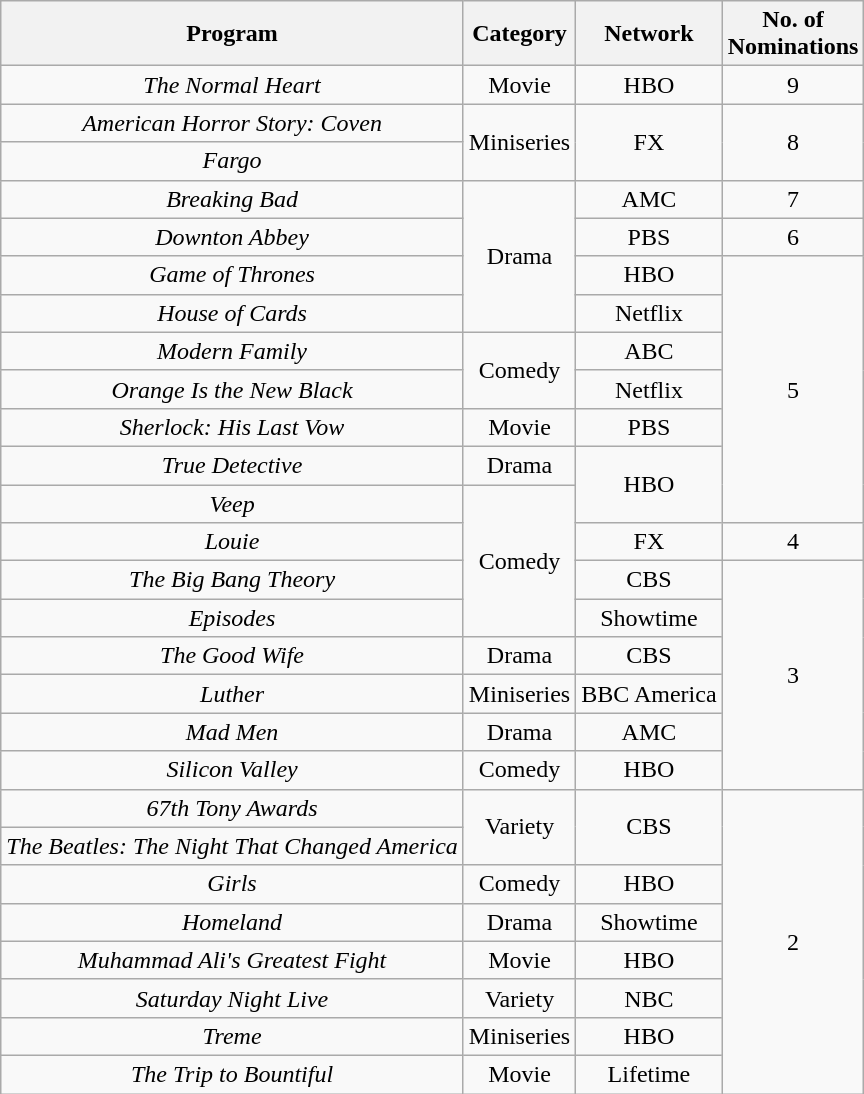<table class="wikitable">
<tr>
<th>Program</th>
<th>Category</th>
<th>Network</th>
<th>No. of<br>Nominations</th>
</tr>
<tr style="text-align:center">
<td><em>The Normal Heart</em></td>
<td>Movie</td>
<td>HBO</td>
<td>9</td>
</tr>
<tr style="text-align:center">
<td><em>American Horror Story: Coven</em></td>
<td rowspan="2">Miniseries</td>
<td rowspan="2">FX</td>
<td rowspan="2">8</td>
</tr>
<tr style="text-align:center">
<td><em>Fargo</em></td>
</tr>
<tr style="text-align:center">
<td><em>Breaking Bad</em></td>
<td rowspan="4">Drama</td>
<td>AMC</td>
<td>7</td>
</tr>
<tr style="text-align:center">
<td><em>Downton Abbey</em></td>
<td>PBS</td>
<td>6</td>
</tr>
<tr style="text-align:center">
<td><em>Game of Thrones</em></td>
<td>HBO</td>
<td rowspan="7">5</td>
</tr>
<tr style="text-align:center">
<td><em>House of Cards</em></td>
<td>Netflix</td>
</tr>
<tr style="text-align:center">
<td><em>Modern Family</em></td>
<td rowspan="2">Comedy</td>
<td>ABC</td>
</tr>
<tr style="text-align:center">
<td><em>Orange Is the New Black</em></td>
<td>Netflix</td>
</tr>
<tr style="text-align:center">
<td><em>Sherlock: His Last Vow</em></td>
<td>Movie</td>
<td>PBS</td>
</tr>
<tr style="text-align:center">
<td><em>True Detective</em></td>
<td>Drama</td>
<td rowspan="2">HBO</td>
</tr>
<tr style="text-align:center">
<td><em>Veep</em></td>
<td rowspan="4">Comedy</td>
</tr>
<tr style="text-align:center">
<td><em>Louie</em></td>
<td>FX</td>
<td>4</td>
</tr>
<tr style="text-align:center">
<td><em>The Big Bang Theory</em></td>
<td>CBS</td>
<td rowspan="6">3</td>
</tr>
<tr style="text-align:center">
<td><em>Episodes</em></td>
<td>Showtime</td>
</tr>
<tr style="text-align:center">
<td><em>The Good Wife</em></td>
<td>Drama</td>
<td>CBS</td>
</tr>
<tr style="text-align:center">
<td><em>Luther</em></td>
<td>Miniseries</td>
<td>BBC America</td>
</tr>
<tr style="text-align:center">
<td><em>Mad Men</em></td>
<td>Drama</td>
<td>AMC</td>
</tr>
<tr style="text-align:center">
<td><em>Silicon Valley</em></td>
<td>Comedy</td>
<td>HBO</td>
</tr>
<tr style="text-align:center">
<td><em>67th Tony Awards</em></td>
<td rowspan="2">Variety</td>
<td rowspan="2">CBS</td>
<td rowspan="8">2</td>
</tr>
<tr style="text-align:center">
<td><em>The Beatles: The Night That Changed America</em></td>
</tr>
<tr style="text-align:center">
<td><em>Girls</em></td>
<td>Comedy</td>
<td>HBO</td>
</tr>
<tr style="text-align:center">
<td><em>Homeland</em></td>
<td>Drama</td>
<td>Showtime</td>
</tr>
<tr style="text-align:center">
<td><em>Muhammad Ali's Greatest Fight</em></td>
<td>Movie</td>
<td>HBO</td>
</tr>
<tr style="text-align:center">
<td><em>Saturday Night Live</em></td>
<td>Variety</td>
<td>NBC</td>
</tr>
<tr style="text-align:center">
<td><em>Treme</em></td>
<td>Miniseries</td>
<td>HBO</td>
</tr>
<tr style="text-align:center">
<td><em>The Trip to Bountiful</em></td>
<td>Movie</td>
<td>Lifetime</td>
</tr>
</table>
